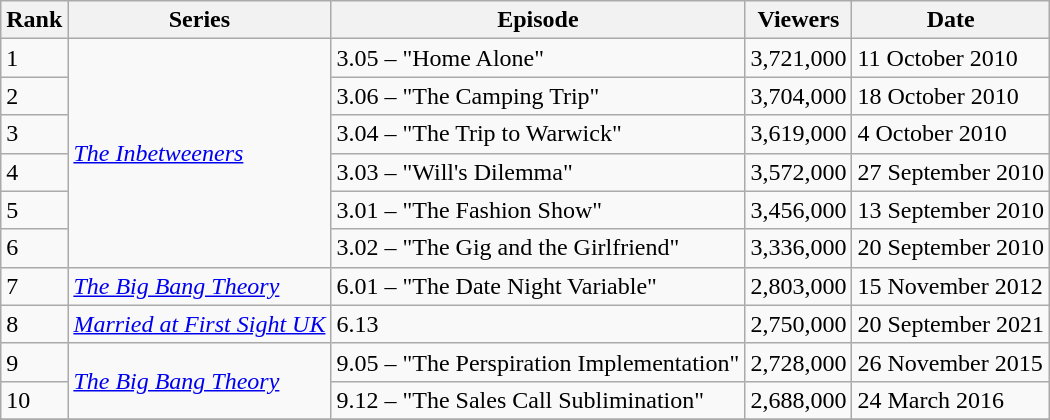<table class="wikitable">
<tr>
<th>Rank</th>
<th>Series</th>
<th>Episode</th>
<th>Viewers</th>
<th>Date</th>
</tr>
<tr>
<td>1</td>
<td rowspan=6><em><a href='#'>The Inbetweeners</a></em></td>
<td>3.05 – "Home Alone"</td>
<td>3,721,000</td>
<td>11 October 2010</td>
</tr>
<tr>
<td>2</td>
<td>3.06 – "The Camping Trip"</td>
<td>3,704,000</td>
<td>18 October 2010</td>
</tr>
<tr>
<td>3</td>
<td>3.04 – "The Trip to Warwick"</td>
<td>3,619,000</td>
<td>4 October 2010</td>
</tr>
<tr>
<td>4</td>
<td>3.03 – "Will's Dilemma"</td>
<td>3,572,000</td>
<td>27 September 2010</td>
</tr>
<tr>
<td>5</td>
<td>3.01 – "The Fashion Show"</td>
<td>3,456,000</td>
<td>13 September 2010</td>
</tr>
<tr>
<td>6</td>
<td>3.02 – "The Gig and the Girlfriend"</td>
<td>3,336,000</td>
<td>20 September 2010</td>
</tr>
<tr>
<td>7</td>
<td rowspan=1><em><a href='#'>The Big Bang Theory</a></em></td>
<td>6.01 – "The Date Night Variable"</td>
<td>2,803,000</td>
<td>15 November 2012</td>
</tr>
<tr>
<td>8</td>
<td rowspan=1><em><a href='#'>Married at First Sight UK</a></em></td>
<td>6.13</td>
<td>2,750,000</td>
<td>20 September 2021</td>
</tr>
<tr>
<td>9</td>
<td rowspan=2><em><a href='#'>The Big Bang Theory</a></em></td>
<td>9.05 – "The Perspiration Implementation"</td>
<td>2,728,000</td>
<td>26 November 2015</td>
</tr>
<tr>
<td>10</td>
<td>9.12 – "The Sales Call Sublimination"</td>
<td>2,688,000</td>
<td>24 March 2016</td>
</tr>
<tr>
</tr>
</table>
